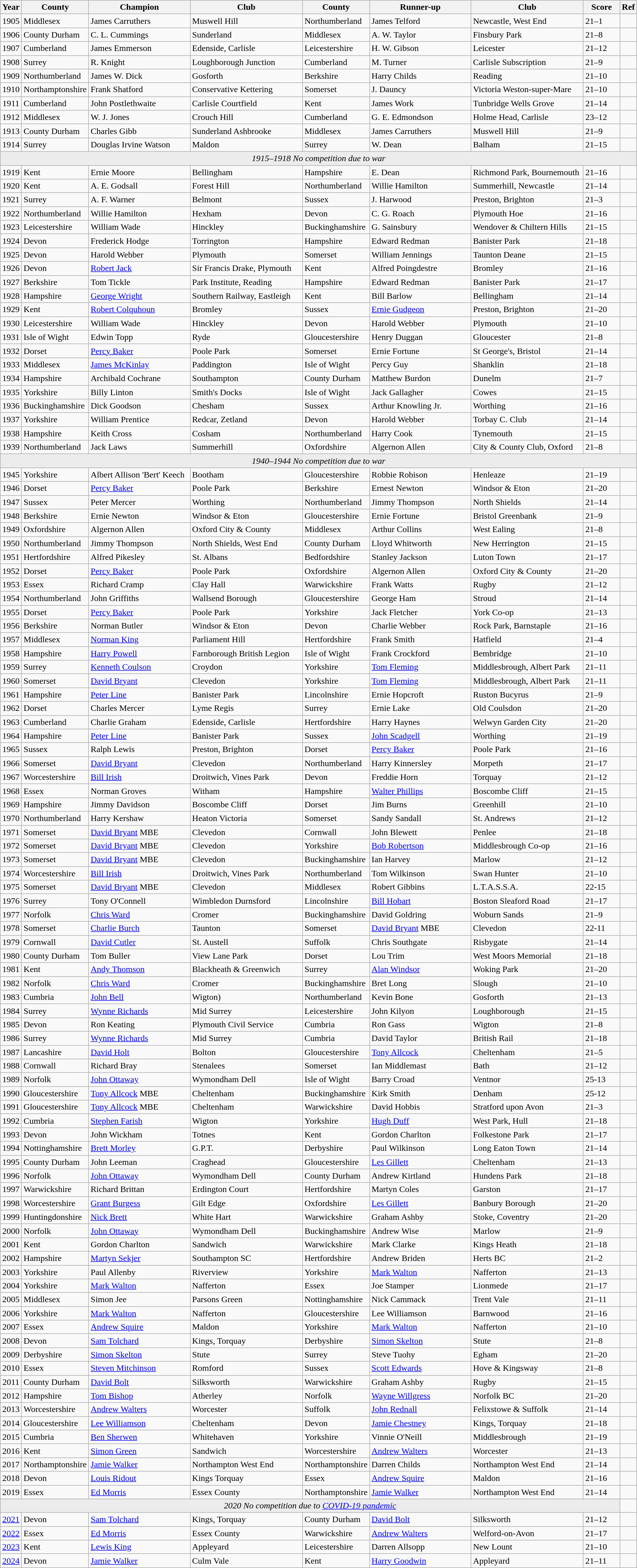<table class="wikitable">
<tr>
<th width="30">Year</th>
<th width="110">County</th>
<th width="180">Champion</th>
<th width="200">Club</th>
<th width="110">County</th>
<th width="180">Runner-up</th>
<th width="200">Club</th>
<th width="60">Score</th>
<th width="20">Ref</th>
</tr>
<tr>
<td align=center>1905</td>
<td>Middlesex</td>
<td>James Carruthers</td>
<td>Muswell Hill</td>
<td>Northumberland</td>
<td>James Telford</td>
<td>Newcastle, West End</td>
<td>21–1</td>
<td></td>
</tr>
<tr>
<td align=center>1906</td>
<td>County Durham</td>
<td>C. L. Cummings</td>
<td>Sunderland</td>
<td>Middlesex</td>
<td>A. W. Taylor</td>
<td>Finsbury Park</td>
<td>21–8</td>
<td></td>
</tr>
<tr>
<td align=center>1907</td>
<td>Cumberland</td>
<td>James Emmerson</td>
<td>Edenside, Carlisle</td>
<td>Leicestershire</td>
<td>H. W. Gibson</td>
<td>Leicester</td>
<td>21–12</td>
<td></td>
</tr>
<tr>
<td align=center>1908</td>
<td>Surrey</td>
<td>R. Knight</td>
<td>Loughborough Junction</td>
<td>Cumberland</td>
<td>M. Turner</td>
<td>Carlisle Subscription</td>
<td>21–9</td>
<td></td>
</tr>
<tr>
<td align=center>1909</td>
<td>Northumberland</td>
<td>James W. Dick</td>
<td>Gosforth</td>
<td>Berkshire</td>
<td>Harry Childs</td>
<td>Reading</td>
<td>21–10</td>
<td></td>
</tr>
<tr>
<td align=center>1910</td>
<td>Northamptonshire</td>
<td>Frank Shatford</td>
<td>Conservative Kettering</td>
<td>Somerset</td>
<td>J. Dauncy</td>
<td>Victoria Weston-super-Mare</td>
<td>21–10</td>
<td></td>
</tr>
<tr>
<td align=center>1911</td>
<td>Cumberland</td>
<td>John Postlethwaite</td>
<td>Carlisle Courtfield</td>
<td>Kent</td>
<td>James Work</td>
<td>Tunbridge Wells Grove</td>
<td>21–14</td>
<td></td>
</tr>
<tr>
<td align=center>1912</td>
<td>Middlesex</td>
<td>W. J. Jones</td>
<td>Crouch Hill</td>
<td>Cumberland</td>
<td>G. E. Edmondson</td>
<td>Holme Head, Carlisle</td>
<td>23–12</td>
<td></td>
</tr>
<tr>
<td align=center>1913</td>
<td>County Durham</td>
<td>Charles Gibb</td>
<td>Sunderland Ashbrooke</td>
<td>Middlesex</td>
<td>James Carruthers</td>
<td>Muswell Hill</td>
<td>21–9</td>
<td></td>
</tr>
<tr>
<td align=center>1914</td>
<td>Surrey</td>
<td>Douglas Irvine Watson</td>
<td>Maldon</td>
<td>Surrey</td>
<td>W. Dean</td>
<td>Balham</td>
<td>21–15</td>
<td></td>
</tr>
<tr align=center>
<td colspan=9 bgcolor="ececec"><em>1915–1918 No competition due to war</em></td>
</tr>
<tr>
<td align=center>1919</td>
<td>Kent</td>
<td>Ernie Moore</td>
<td>Bellingham</td>
<td>Hampshire</td>
<td>E. Dean</td>
<td>Richmond Park, Bournemouth</td>
<td>21–16</td>
<td></td>
</tr>
<tr>
<td align=center>1920</td>
<td>Kent</td>
<td>A. E. Godsall</td>
<td>Forest Hill</td>
<td>Northumberland</td>
<td>Willie Hamilton</td>
<td>Summerhill, Newcastle</td>
<td>21–14</td>
<td></td>
</tr>
<tr>
<td align=center>1921</td>
<td>Surrey</td>
<td>A. F. Warner</td>
<td>Belmont</td>
<td>Sussex</td>
<td>J. Harwood</td>
<td>Preston, Brighton</td>
<td>21–3</td>
<td></td>
</tr>
<tr>
<td align=center>1922</td>
<td>Northumberland</td>
<td>Willie Hamilton</td>
<td>Hexham</td>
<td>Devon</td>
<td>C. G. Roach</td>
<td>Plymouth Hoe</td>
<td>21–16</td>
<td></td>
</tr>
<tr>
<td align=center>1923</td>
<td>Leicestershire</td>
<td>William Wade</td>
<td>Hinckley</td>
<td>Buckinghamshire</td>
<td>G. Sainsbury</td>
<td>Wendover & Chiltern Hills</td>
<td>21–15</td>
<td></td>
</tr>
<tr>
<td align=center>1924</td>
<td>Devon</td>
<td>Frederick Hodge</td>
<td>Torrington</td>
<td>Hampshire</td>
<td>Edward Redman</td>
<td>Banister Park</td>
<td>21–18</td>
<td></td>
</tr>
<tr>
<td align=center>1925</td>
<td>Devon</td>
<td>Harold Webber</td>
<td>Plymouth</td>
<td>Somerset</td>
<td>William Jennings</td>
<td>Taunton Deane</td>
<td>21–15</td>
<td></td>
</tr>
<tr>
<td align=center>1926</td>
<td>Devon</td>
<td><a href='#'>Robert Jack</a></td>
<td>Sir Francis Drake, Plymouth</td>
<td>Kent</td>
<td>Alfred Poingdestre</td>
<td>Bromley</td>
<td>21–16</td>
<td></td>
</tr>
<tr>
<td align=center>1927</td>
<td>Berkshire</td>
<td>Tom Tickle</td>
<td>Park Institute, Reading</td>
<td>Hampshire</td>
<td>Edward Redman</td>
<td>Banister Park</td>
<td>21–17</td>
<td></td>
</tr>
<tr>
<td align=center>1928</td>
<td>Hampshire</td>
<td><a href='#'>George Wright</a></td>
<td>Southern Railway, Eastleigh</td>
<td>Kent</td>
<td>Bill Barlow</td>
<td>Bellingham</td>
<td>21–14</td>
<td></td>
</tr>
<tr>
<td align=center>1929</td>
<td>Kent</td>
<td><a href='#'>Robert Colquhoun</a></td>
<td>Bromley</td>
<td>Sussex</td>
<td><a href='#'>Ernie Gudgeon</a></td>
<td>Preston, Brighton</td>
<td>21–20</td>
<td></td>
</tr>
<tr>
<td align=center>1930</td>
<td>Leicestershire</td>
<td>William Wade</td>
<td>Hinckley</td>
<td>Devon</td>
<td>Harold Webber</td>
<td>Plymouth</td>
<td>21–10</td>
<td></td>
</tr>
<tr>
<td align=center>1931</td>
<td>Isle of Wight</td>
<td>Edwin Topp</td>
<td>Ryde</td>
<td>Gloucestershire</td>
<td>Henry Duggan</td>
<td>Gloucester</td>
<td>21–8</td>
<td></td>
</tr>
<tr>
<td align=center>1932</td>
<td>Dorset</td>
<td><a href='#'>Percy Baker</a></td>
<td>Poole Park</td>
<td>Somerset</td>
<td>Ernie Fortune</td>
<td>St George's, Bristol</td>
<td>21–14</td>
<td></td>
</tr>
<tr>
<td align=center>1933</td>
<td>Middlesex</td>
<td><a href='#'>James McKinlay</a></td>
<td>Paddington</td>
<td>Isle of Wight</td>
<td>Percy Guy</td>
<td>Shanklin</td>
<td>21–18</td>
<td></td>
</tr>
<tr>
<td align=center>1934</td>
<td>Hampshire</td>
<td>Archibald Cochrane</td>
<td>Southampton</td>
<td>County Durham</td>
<td>Matthew Burdon</td>
<td>Dunelm</td>
<td>21–7</td>
<td></td>
</tr>
<tr>
<td align=center>1935</td>
<td>Yorkshire</td>
<td>Billy Linton</td>
<td>Smith's Docks</td>
<td>Isle of Wight</td>
<td>Jack Gallagher</td>
<td>Cowes</td>
<td>21–15</td>
<td></td>
</tr>
<tr>
<td align=center>1936</td>
<td>Buckinghamshire</td>
<td>Dick Goodson</td>
<td>Chesham</td>
<td>Sussex</td>
<td>Arthur Knowling Jr.</td>
<td>Worthing</td>
<td>21–16</td>
<td></td>
</tr>
<tr>
<td align=center>1937</td>
<td>Yorkshire</td>
<td>William Prentice</td>
<td>Redcar, Zetland</td>
<td>Devon</td>
<td>Harold Webber</td>
<td>Torbay C. Club</td>
<td>21–14</td>
<td></td>
</tr>
<tr>
<td align=center>1938</td>
<td>Hampshire</td>
<td>Keith Cross</td>
<td>Cosham</td>
<td>Northumberland</td>
<td>Harry Cook</td>
<td>Tynemouth</td>
<td>21–15</td>
<td></td>
</tr>
<tr>
<td align=center>1939</td>
<td>Northumberland</td>
<td>Jack Laws</td>
<td>Summerhill</td>
<td>Oxfordshire</td>
<td>Algernon Allen</td>
<td>City & County Club, Oxford</td>
<td>21–8</td>
<td></td>
</tr>
<tr align=center>
<td colspan=9 bgcolor="ececec"><em>1940–1944 No competition due to war</em></td>
</tr>
<tr>
<td align=center>1945</td>
<td>Yorkshire</td>
<td>Albert Allison 'Bert' Keech</td>
<td>Bootham</td>
<td>Gloucestershire</td>
<td>Robbie Robison</td>
<td>Henleaze</td>
<td>21–19</td>
<td></td>
</tr>
<tr>
<td align=center>1946</td>
<td>Dorset</td>
<td><a href='#'>Percy Baker</a></td>
<td>Poole Park</td>
<td>Berkshire</td>
<td>Ernest Newton</td>
<td>Windsor & Eton</td>
<td>21–20</td>
<td></td>
</tr>
<tr>
<td align=center>1947</td>
<td>Sussex</td>
<td>Peter Mercer</td>
<td>Worthing</td>
<td>Northumberland</td>
<td>Jimmy Thompson</td>
<td>North Shields</td>
<td>21–14</td>
<td></td>
</tr>
<tr>
<td align=center>1948</td>
<td>Berkshire</td>
<td>Ernie Newton</td>
<td>Windsor & Eton</td>
<td>Gloucestershire</td>
<td>Ernie Fortune</td>
<td>Bristol Greenbank</td>
<td>21–9</td>
<td></td>
</tr>
<tr>
<td align=center>1949</td>
<td>Oxfordshire</td>
<td>Algernon Allen</td>
<td>Oxford City & County</td>
<td>Middlesex</td>
<td>Arthur Collins</td>
<td>West Ealing</td>
<td>21–8</td>
<td></td>
</tr>
<tr>
<td align=center>1950</td>
<td>Northumberland</td>
<td>Jimmy Thompson</td>
<td>North Shields, West End</td>
<td>County Durham</td>
<td>Lloyd Whitworth</td>
<td>New Herrington</td>
<td>21–15</td>
<td></td>
</tr>
<tr>
<td align=center>1951</td>
<td>Hertfordshire</td>
<td>Alfred Pikesley</td>
<td>St. Albans</td>
<td>Bedfordshire</td>
<td>Stanley Jackson</td>
<td>Luton Town</td>
<td>21–17</td>
<td></td>
</tr>
<tr>
<td align=center>1952</td>
<td>Dorset</td>
<td><a href='#'>Percy Baker</a></td>
<td>Poole Park</td>
<td>Oxfordshire</td>
<td>Algernon Allen</td>
<td>Oxford City & County</td>
<td>21–20</td>
<td></td>
</tr>
<tr>
<td align=center>1953</td>
<td>Essex</td>
<td>Richard Cramp</td>
<td>Clay Hall</td>
<td>Warwickshire</td>
<td>Frank Watts</td>
<td>Rugby</td>
<td>21–12</td>
<td></td>
</tr>
<tr>
<td align=center>1954</td>
<td>Northumberland</td>
<td>John Griffiths</td>
<td>Wallsend Borough</td>
<td>Gloucestershire</td>
<td>George Ham</td>
<td>Stroud</td>
<td>21–14</td>
<td></td>
</tr>
<tr>
<td align=center>1955</td>
<td>Dorset</td>
<td><a href='#'>Percy Baker</a></td>
<td>Poole Park</td>
<td>Yorkshire</td>
<td>Jack Fletcher</td>
<td>York Co-op</td>
<td>21–13</td>
<td></td>
</tr>
<tr>
<td align=center>1956</td>
<td>Berkshire</td>
<td>Norman Butler</td>
<td>Windsor & Eton</td>
<td>Devon</td>
<td>Charlie Webber</td>
<td>Rock Park, Barnstaple</td>
<td>21–16</td>
<td></td>
</tr>
<tr>
<td align=center>1957</td>
<td>Middlesex</td>
<td><a href='#'>Norman King</a></td>
<td>Parliament Hill</td>
<td>Hertfordshire</td>
<td>Frank Smith</td>
<td>Hatfield</td>
<td>21–4</td>
<td></td>
</tr>
<tr>
<td align=center>1958</td>
<td>Hampshire</td>
<td><a href='#'>Harry Powell</a></td>
<td>Farnborough British Legion</td>
<td>Isle of Wight</td>
<td>Frank Crockford</td>
<td>Bembridge</td>
<td>21–10</td>
<td></td>
</tr>
<tr>
<td align=center>1959</td>
<td>Surrey</td>
<td><a href='#'>Kenneth Coulson</a></td>
<td>Croydon</td>
<td>Yorkshire</td>
<td><a href='#'>Tom Fleming</a></td>
<td>Middlesbrough, Albert Park</td>
<td>21–11</td>
<td></td>
</tr>
<tr>
<td align=center>1960</td>
<td>Somerset</td>
<td><a href='#'>David Bryant</a></td>
<td>Clevedon</td>
<td>Yorkshire</td>
<td><a href='#'>Tom Fleming</a></td>
<td>Middlesbrough, Albert Park</td>
<td>21–11</td>
<td></td>
</tr>
<tr>
<td align=center>1961</td>
<td>Hampshire</td>
<td><a href='#'>Peter Line</a></td>
<td>Banister Park</td>
<td>Lincolnshire</td>
<td>Ernie Hopcroft</td>
<td>Ruston Bucyrus</td>
<td>21–9</td>
<td></td>
</tr>
<tr>
<td align=center>1962</td>
<td>Dorset</td>
<td>Charles Mercer</td>
<td>Lyme Regis</td>
<td>Surrey</td>
<td>Ernie Lake</td>
<td>Old Coulsdon</td>
<td>21–20</td>
<td></td>
</tr>
<tr>
<td align=center>1963</td>
<td>Cumberland</td>
<td>Charlie Graham</td>
<td>Edenside, Carlisle</td>
<td>Hertfordshire</td>
<td>Harry Haynes</td>
<td>Welwyn Garden City</td>
<td>21–20</td>
<td></td>
</tr>
<tr>
<td align=center>1964</td>
<td>Hampshire</td>
<td><a href='#'>Peter Line</a></td>
<td>Banister Park</td>
<td>Sussex</td>
<td><a href='#'>John Scadgell</a></td>
<td>Worthing</td>
<td>21–19</td>
<td></td>
</tr>
<tr>
<td align=center>1965</td>
<td>Sussex</td>
<td>Ralph Lewis</td>
<td>Preston, Brighton</td>
<td>Dorset</td>
<td><a href='#'>Percy Baker</a></td>
<td>Poole Park</td>
<td>21–16</td>
<td></td>
</tr>
<tr>
<td align=center>1966</td>
<td>Somerset</td>
<td><a href='#'>David Bryant</a></td>
<td>Clevedon</td>
<td>Northumberland</td>
<td>Harry Kinnersley</td>
<td>Morpeth</td>
<td>21–17</td>
<td></td>
</tr>
<tr>
<td align=center>1967</td>
<td>Worcestershire</td>
<td><a href='#'>Bill Irish</a></td>
<td>Droitwich, Vines Park</td>
<td>Devon</td>
<td>Freddie Horn</td>
<td>Torquay</td>
<td>21–12</td>
<td></td>
</tr>
<tr>
<td align=center>1968</td>
<td>Essex</td>
<td>Norman Groves</td>
<td>Witham</td>
<td>Hampshire</td>
<td><a href='#'>Walter Phillips</a></td>
<td>Boscombe Cliff</td>
<td>21–15</td>
<td></td>
</tr>
<tr>
<td align=center>1969</td>
<td>Hampshire</td>
<td>Jimmy Davidson</td>
<td>Boscombe Cliff</td>
<td>Dorset</td>
<td>Jim Burns</td>
<td>Greenhill</td>
<td>21–10</td>
<td></td>
</tr>
<tr>
<td align=center>1970</td>
<td>Northumberland</td>
<td>Harry Kershaw</td>
<td>Heaton Victoria</td>
<td>Somerset</td>
<td>Sandy Sandall</td>
<td>St. Andrews</td>
<td>21–12</td>
<td></td>
</tr>
<tr>
<td align=center>1971</td>
<td>Somerset</td>
<td><a href='#'>David Bryant</a> MBE</td>
<td>Clevedon</td>
<td>Cornwall</td>
<td>John Blewett</td>
<td>Penlee</td>
<td>21–18</td>
<td></td>
</tr>
<tr>
<td align=center>1972</td>
<td>Somerset</td>
<td><a href='#'>David Bryant</a> MBE</td>
<td>Clevedon</td>
<td>Yorkshire</td>
<td><a href='#'>Bob Robertson</a></td>
<td>Middlesbrough Co-op</td>
<td>21–16</td>
<td></td>
</tr>
<tr>
<td align=center>1973</td>
<td>Somerset</td>
<td><a href='#'>David Bryant</a> MBE</td>
<td>Clevedon</td>
<td>Buckinghamshire</td>
<td>Ian Harvey</td>
<td>Marlow</td>
<td>21–12</td>
<td></td>
</tr>
<tr>
<td align=center>1974</td>
<td>Worcestershire</td>
<td><a href='#'>Bill Irish</a></td>
<td>Droitwich, Vines Park</td>
<td>Northumberland</td>
<td>Tom Wilkinson</td>
<td>Swan Hunter</td>
<td>21–10</td>
<td></td>
</tr>
<tr>
<td align=center>1975</td>
<td>Somerset</td>
<td><a href='#'>David Bryant</a> MBE</td>
<td>Clevedon</td>
<td>Middlesex</td>
<td>Robert Gibbins</td>
<td>L.T.A.S.S.A.</td>
<td>22-15</td>
<td></td>
</tr>
<tr>
<td align=center>1976</td>
<td>Surrey</td>
<td>Tony O'Connell</td>
<td>Wimbledon Durnsford</td>
<td>Lincolnshire</td>
<td><a href='#'>Bill Hobart</a></td>
<td>Boston Sleaford Road</td>
<td>21–17</td>
<td></td>
</tr>
<tr>
<td align=center>1977</td>
<td>Norfolk</td>
<td><a href='#'>Chris Ward</a></td>
<td>Cromer</td>
<td>Buckinghamshire</td>
<td>David Goldring</td>
<td>Woburn Sands</td>
<td>21–9</td>
<td></td>
</tr>
<tr>
<td align=center>1978</td>
<td>Somerset</td>
<td><a href='#'>Charlie Burch</a></td>
<td>Taunton</td>
<td>Somerset</td>
<td><a href='#'>David Bryant</a> MBE</td>
<td>Clevedon</td>
<td>22-11</td>
<td></td>
</tr>
<tr>
<td align=center>1979</td>
<td>Cornwall</td>
<td><a href='#'>David Cutler</a></td>
<td>St. Austell</td>
<td>Suffolk</td>
<td>Chris Southgate</td>
<td>Risbygate</td>
<td>21–14</td>
<td></td>
</tr>
<tr>
<td align=center>1980</td>
<td>County Durham</td>
<td>Tom Buller</td>
<td>View Lane Park</td>
<td>Dorset</td>
<td>Lou Trim</td>
<td>West Moors Memorial</td>
<td>21–18</td>
<td></td>
</tr>
<tr>
<td align=center>1981</td>
<td>Kent</td>
<td><a href='#'>Andy Thomson</a></td>
<td>Blackheath & Greenwich</td>
<td>Surrey</td>
<td><a href='#'>Alan Windsor</a></td>
<td>Woking Park</td>
<td>21–20</td>
<td></td>
</tr>
<tr>
<td align=center>1982</td>
<td>Norfolk</td>
<td><a href='#'>Chris Ward</a></td>
<td>Cromer</td>
<td>Buckinghamshire</td>
<td>Bret Long</td>
<td>Slough</td>
<td>21–10</td>
<td></td>
</tr>
<tr>
<td align=center>1983</td>
<td>Cumbria</td>
<td><a href='#'>John Bell</a></td>
<td>Wigton)</td>
<td>Northumberland</td>
<td>Kevin Bone</td>
<td>Gosforth</td>
<td>21–13</td>
<td></td>
</tr>
<tr>
<td align=center>1984</td>
<td>Surrey</td>
<td><a href='#'>Wynne Richards</a></td>
<td>Mid Surrey</td>
<td>Leicestershire</td>
<td>John Kilyon</td>
<td>Loughborough</td>
<td>21–15</td>
<td></td>
</tr>
<tr>
<td align=center>1985</td>
<td>Devon</td>
<td>Ron Keating</td>
<td>Plymouth Civil Service</td>
<td>Cumbria</td>
<td>Ron Gass</td>
<td>Wigton</td>
<td>21–8</td>
<td></td>
</tr>
<tr>
<td align=center>1986</td>
<td>Surrey</td>
<td><a href='#'>Wynne Richards</a></td>
<td>Mid Surrey</td>
<td>Cumbria</td>
<td>David Taylor</td>
<td>British Rail</td>
<td>21–18</td>
<td></td>
</tr>
<tr>
<td align=center>1987</td>
<td>Lancashire</td>
<td><a href='#'>David Holt</a></td>
<td>Bolton</td>
<td>Gloucestershire</td>
<td><a href='#'>Tony Allcock</a></td>
<td>Cheltenham</td>
<td>21–5</td>
<td></td>
</tr>
<tr>
<td align=center>1988</td>
<td>Cornwall</td>
<td>Richard Bray</td>
<td>Stenalees</td>
<td>Somerset</td>
<td>Ian Middlemast</td>
<td>Bath</td>
<td>21–12</td>
<td></td>
</tr>
<tr>
<td align=center>1989</td>
<td>Norfolk</td>
<td><a href='#'>John Ottaway</a></td>
<td>Wymondham Dell</td>
<td>Isle of Wight</td>
<td>Barry Croad</td>
<td>Ventnor</td>
<td>25-13</td>
<td></td>
</tr>
<tr>
<td align=center>1990</td>
<td>Gloucestershire</td>
<td><a href='#'>Tony Allcock</a> MBE</td>
<td>Cheltenham</td>
<td>Buckinghamshire</td>
<td>Kirk Smith</td>
<td>Denham</td>
<td>25-12</td>
<td></td>
</tr>
<tr>
<td align=center>1991</td>
<td>Gloucestershire</td>
<td><a href='#'>Tony Allcock</a> MBE</td>
<td>Cheltenham</td>
<td>Warwickshire</td>
<td>David Hobbis</td>
<td>Stratford upon Avon</td>
<td>21–3</td>
<td></td>
</tr>
<tr>
<td align=center>1992</td>
<td>Cumbria</td>
<td><a href='#'>Stephen Farish</a></td>
<td>Wigton</td>
<td>Yorkshire</td>
<td><a href='#'>Hugh Duff</a></td>
<td>West Park, Hull</td>
<td>21–18</td>
<td></td>
</tr>
<tr>
<td align=center>1993</td>
<td>Devon</td>
<td>John Wickham</td>
<td>Totnes</td>
<td>Kent</td>
<td>Gordon Charlton</td>
<td>Folkestone Park</td>
<td>21–17</td>
<td></td>
</tr>
<tr>
<td align=center>1994</td>
<td>Nottinghamshire</td>
<td><a href='#'>Brett Morley</a></td>
<td>G.P.T.</td>
<td>Derbyshire</td>
<td>Paul Wilkinson</td>
<td>Long Eaton Town</td>
<td>21–14</td>
<td></td>
</tr>
<tr>
<td align=center>1995</td>
<td>County Durham</td>
<td>John Leeman</td>
<td>Craghead</td>
<td>Gloucestershire</td>
<td><a href='#'>Les Gillett</a></td>
<td>Cheltenham</td>
<td>21–13</td>
<td></td>
</tr>
<tr>
<td align=center>1996</td>
<td>Norfolk</td>
<td><a href='#'>John Ottaway</a></td>
<td>Wymondham Dell</td>
<td>County Durham</td>
<td>Andrew Kirtland</td>
<td>Hundens Park</td>
<td>21–18</td>
<td></td>
</tr>
<tr>
<td align=center>1997</td>
<td>Warwickshire</td>
<td>Richard Brittan</td>
<td>Erdington Court</td>
<td>Hertfordshire</td>
<td>Martyn Coles</td>
<td>Garston</td>
<td>21–17</td>
<td></td>
</tr>
<tr>
<td align=center>1998</td>
<td>Worcestershire</td>
<td><a href='#'>Grant Burgess</a></td>
<td>Gilt Edge</td>
<td>Oxfordshire</td>
<td><a href='#'>Les Gillett</a></td>
<td>Banbury Borough</td>
<td>21–20</td>
<td></td>
</tr>
<tr>
<td align=center>1999</td>
<td>Huntingdonshire</td>
<td><a href='#'>Nick Brett</a></td>
<td>White Hart</td>
<td>Warwickshire</td>
<td>Graham Ashby</td>
<td>Stoke, Coventry</td>
<td>21–20</td>
<td></td>
</tr>
<tr>
<td align=center>2000</td>
<td>Norfolk</td>
<td><a href='#'>John Ottaway</a></td>
<td>Wymondham Dell</td>
<td>Buckinghamshire</td>
<td>Andrew Wise</td>
<td>Marlow</td>
<td>21–9</td>
<td></td>
</tr>
<tr>
<td align=center>2001</td>
<td>Kent</td>
<td>Gordon Charlton</td>
<td>Sandwich</td>
<td>Warwickshire</td>
<td>Mark Clarke</td>
<td>Kings Heath</td>
<td>21–18</td>
<td></td>
</tr>
<tr>
<td align=center>2002</td>
<td>Hampshire</td>
<td><a href='#'>Martyn Sekjer</a></td>
<td>Southampton SC</td>
<td>Hertfordshire</td>
<td>Andrew Briden</td>
<td>Herts BC</td>
<td>21–2</td>
<td></td>
</tr>
<tr>
<td align=center>2003</td>
<td>Yorkshire</td>
<td>Paul Allenby</td>
<td>Riverview</td>
<td>Yorkshire</td>
<td><a href='#'>Mark Walton</a></td>
<td>Nafferton</td>
<td>21–13</td>
<td></td>
</tr>
<tr>
<td align=center>2004</td>
<td>Yorkshire</td>
<td><a href='#'>Mark Walton</a></td>
<td>Nafferton</td>
<td>Essex</td>
<td>Joe Stamper</td>
<td>Lionmede</td>
<td>21–17</td>
<td></td>
</tr>
<tr>
<td align=center>2005</td>
<td>Middlesex</td>
<td>Simon Jee</td>
<td>Parsons Green</td>
<td>Nottinghamshire</td>
<td>Nick Cammack</td>
<td>Trent Vale</td>
<td>21–11</td>
<td></td>
</tr>
<tr>
<td align=center>2006</td>
<td>Yorkshire</td>
<td><a href='#'>Mark Walton</a></td>
<td>Nafferton</td>
<td>Gloucestershire</td>
<td>Lee Williamson</td>
<td>Barnwood</td>
<td>21–16</td>
<td></td>
</tr>
<tr>
<td align=center>2007</td>
<td>Essex</td>
<td><a href='#'>Andrew Squire</a></td>
<td>Maldon</td>
<td>Yorkshire</td>
<td><a href='#'>Mark Walton</a></td>
<td>Nafferton</td>
<td>21–10</td>
<td></td>
</tr>
<tr>
<td align=center>2008</td>
<td>Devon</td>
<td><a href='#'>Sam Tolchard</a></td>
<td>Kings, Torquay</td>
<td>Derbyshire</td>
<td><a href='#'>Simon Skelton</a></td>
<td>Stute</td>
<td>21–8</td>
<td></td>
</tr>
<tr>
<td align=center>2009</td>
<td>Derbyshire</td>
<td><a href='#'>Simon Skelton</a></td>
<td>Stute</td>
<td>Surrey</td>
<td>Steve Tuohy</td>
<td>Egham</td>
<td>21–20</td>
<td></td>
</tr>
<tr>
<td align=center>2010</td>
<td>Essex</td>
<td><a href='#'>Steven Mitchinson</a></td>
<td>Romford</td>
<td>Sussex</td>
<td><a href='#'>Scott Edwards</a></td>
<td>Hove & Kingsway</td>
<td>21–8</td>
<td></td>
</tr>
<tr>
<td align=center>2011</td>
<td>County Durham</td>
<td><a href='#'>David Bolt</a></td>
<td>Silksworth</td>
<td>Warwickshire</td>
<td>Graham Ashby</td>
<td>Rugby</td>
<td>21–15</td>
<td></td>
</tr>
<tr>
<td align=center>2012</td>
<td>Hampshire</td>
<td><a href='#'>Tom Bishop</a></td>
<td>Atherley</td>
<td>Norfolk</td>
<td><a href='#'>Wayne Willgress</a></td>
<td>Norfolk BC</td>
<td>21–20</td>
<td></td>
</tr>
<tr>
<td align=center>2013</td>
<td>Worcestershire</td>
<td><a href='#'>Andrew Walters</a></td>
<td>Worcester</td>
<td>Suffolk</td>
<td><a href='#'>John Rednall</a></td>
<td>Felixstowe & Suffolk</td>
<td>21–14</td>
<td></td>
</tr>
<tr>
<td align=center>2014</td>
<td>Gloucestershire</td>
<td><a href='#'>Lee Williamson</a></td>
<td>Cheltenham</td>
<td>Devon</td>
<td><a href='#'>Jamie Chestney</a></td>
<td>Kings, Torquay</td>
<td>21–18</td>
<td></td>
</tr>
<tr>
<td align=center>2015</td>
<td>Cumbria</td>
<td><a href='#'>Ben Sherwen</a></td>
<td>Whitehaven</td>
<td>Yorkshire</td>
<td>Vinnie O'Neill</td>
<td>Middlesbrough</td>
<td>21–19</td>
<td></td>
</tr>
<tr>
<td align=center>2016</td>
<td>Kent</td>
<td><a href='#'>Simon Green</a></td>
<td>Sandwich</td>
<td>Worcestershire</td>
<td><a href='#'>Andrew Walters</a></td>
<td>Worcester</td>
<td>21–13</td>
<td></td>
</tr>
<tr>
<td align=center>2017</td>
<td>Northamptonshire</td>
<td><a href='#'>Jamie Walker</a></td>
<td>Northampton West End</td>
<td>Northamptonshire</td>
<td>Darren Childs</td>
<td>Northampton West End</td>
<td>21–14</td>
<td></td>
</tr>
<tr>
<td align=center>2018</td>
<td>Devon</td>
<td><a href='#'>Louis Ridout</a></td>
<td>Kings Torquay</td>
<td>Essex</td>
<td><a href='#'>Andrew Squire</a></td>
<td>Maldon</td>
<td>21–16</td>
<td></td>
</tr>
<tr>
<td align=center>2019</td>
<td>Essex</td>
<td><a href='#'>Ed Morris</a></td>
<td>Essex County</td>
<td>Northamptonshire</td>
<td><a href='#'>Jamie Walker</a></td>
<td>Northampton West End</td>
<td>21–14</td>
<td></td>
</tr>
<tr align=center>
<td colspan=8 bgcolor="ececec"><em>2020 No competition due to <a href='#'>COVID-19 pandemic</a></em></td>
<td align=left></td>
</tr>
<tr>
<td align=center><a href='#'>2021</a></td>
<td>Devon</td>
<td><a href='#'>Sam Tolchard</a></td>
<td>Kings, Torquay</td>
<td>County Durham</td>
<td><a href='#'>David Bolt</a></td>
<td>Silksworth</td>
<td>21–12</td>
<td></td>
</tr>
<tr>
<td align=center><a href='#'>2022</a></td>
<td>Essex</td>
<td><a href='#'>Ed Morris</a></td>
<td>Essex County</td>
<td>Warwickshire</td>
<td><a href='#'>Andrew Walters</a></td>
<td>Welford-on-Avon</td>
<td>21–17</td>
<td></td>
</tr>
<tr>
<td align=center><a href='#'>2023</a></td>
<td>Kent</td>
<td><a href='#'>Lewis King</a></td>
<td>Appleyard</td>
<td>Leicestershire</td>
<td>Darren Allsopp</td>
<td>New Lount</td>
<td>21–10</td>
<td></td>
</tr>
<tr>
<td align=center><a href='#'>2024</a></td>
<td>Devon</td>
<td><a href='#'>Jamie Walker</a></td>
<td>Culm Vale</td>
<td>Kent</td>
<td><a href='#'>Harry Goodwin</a></td>
<td>Appleyard</td>
<td>21–11</td>
<td></td>
</tr>
</table>
